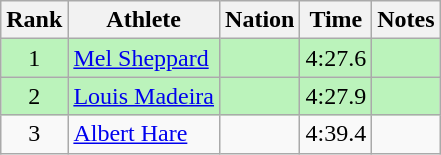<table class="wikitable sortable" style="text-align:center">
<tr>
<th>Rank</th>
<th>Athlete</th>
<th>Nation</th>
<th>Time</th>
<th>Notes</th>
</tr>
<tr bgcolor=bbf3bb>
<td>1</td>
<td align=left><a href='#'>Mel Sheppard</a></td>
<td align=left></td>
<td>4:27.6</td>
<td></td>
</tr>
<tr bgcolor=bbf3bb>
<td>2</td>
<td align=left><a href='#'>Louis Madeira</a></td>
<td align=left></td>
<td>4:27.9</td>
<td></td>
</tr>
<tr>
<td>3</td>
<td align=left><a href='#'>Albert Hare</a></td>
<td align=left></td>
<td>4:39.4</td>
<td></td>
</tr>
</table>
